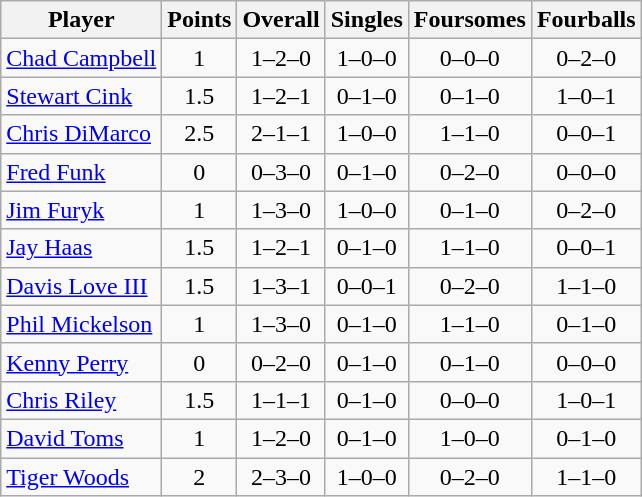<table class="wikitable sortable" style="text-align:center">
<tr>
<th>Player</th>
<th>Points</th>
<th>Overall</th>
<th>Singles</th>
<th>Foursomes</th>
<th>Fourballs</th>
</tr>
<tr>
<td align=left><a href='#'>Chad Campbell</a></td>
<td>1</td>
<td>1–2–0</td>
<td>1–0–0</td>
<td>0–0–0</td>
<td>0–2–0</td>
</tr>
<tr>
<td align=left><a href='#'>Stewart Cink</a></td>
<td>1.5</td>
<td>1–2–1</td>
<td>0–1–0</td>
<td>0–1–0</td>
<td>1–0–1</td>
</tr>
<tr>
<td align=left><a href='#'>Chris DiMarco</a></td>
<td>2.5</td>
<td>2–1–1</td>
<td>1–0–0</td>
<td>1–1–0</td>
<td>0–0–1</td>
</tr>
<tr>
<td align=left><a href='#'>Fred Funk</a></td>
<td>0</td>
<td>0–3–0</td>
<td>0–1–0</td>
<td>0–2–0</td>
<td>0–0–0</td>
</tr>
<tr>
<td align=left><a href='#'>Jim Furyk</a></td>
<td>1</td>
<td>1–3–0</td>
<td>1–0–0</td>
<td>0–1–0</td>
<td>0–2–0</td>
</tr>
<tr>
<td align=left><a href='#'>Jay Haas</a></td>
<td>1.5</td>
<td>1–2–1</td>
<td>0–1–0</td>
<td>1–1–0</td>
<td>0–0–1</td>
</tr>
<tr>
<td align=left><a href='#'>Davis Love III</a></td>
<td>1.5</td>
<td>1–3–1</td>
<td>0–0–1</td>
<td>0–2–0</td>
<td>1–1–0</td>
</tr>
<tr>
<td align=left><a href='#'>Phil Mickelson</a></td>
<td>1</td>
<td>1–3–0</td>
<td>0–1–0</td>
<td>1–1–0</td>
<td>0–1–0</td>
</tr>
<tr>
<td align=left><a href='#'>Kenny Perry</a></td>
<td>0</td>
<td>0–2–0</td>
<td>0–1–0</td>
<td>0–1–0</td>
<td>0–0–0</td>
</tr>
<tr>
<td align=left><a href='#'>Chris Riley</a></td>
<td>1.5</td>
<td>1–1–1</td>
<td>0–1–0</td>
<td>0–0–0</td>
<td>1–0–1</td>
</tr>
<tr>
<td align=left><a href='#'>David Toms</a></td>
<td>1</td>
<td>1–2–0</td>
<td>0–1–0</td>
<td>1–0–0</td>
<td>0–1–0</td>
</tr>
<tr>
<td align=left><a href='#'>Tiger Woods</a></td>
<td>2</td>
<td>2–3–0</td>
<td>1–0–0</td>
<td>0–2–0</td>
<td>1–1–0</td>
</tr>
</table>
